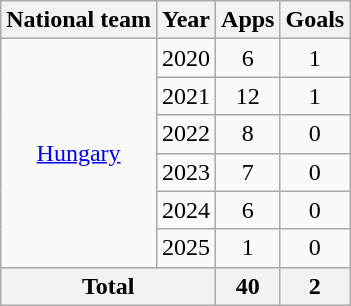<table class="wikitable" style="text-align:center">
<tr>
<th>National team</th>
<th>Year</th>
<th>Apps</th>
<th>Goals</th>
</tr>
<tr>
<td rowspan="6"><a href='#'>Hungary</a></td>
<td>2020</td>
<td>6</td>
<td>1</td>
</tr>
<tr>
<td>2021</td>
<td>12</td>
<td>1</td>
</tr>
<tr>
<td>2022</td>
<td>8</td>
<td>0</td>
</tr>
<tr>
<td>2023</td>
<td>7</td>
<td>0</td>
</tr>
<tr>
<td>2024</td>
<td>6</td>
<td>0</td>
</tr>
<tr>
<td>2025</td>
<td>1</td>
<td>0</td>
</tr>
<tr>
<th colspan="2">Total</th>
<th>40</th>
<th>2</th>
</tr>
</table>
